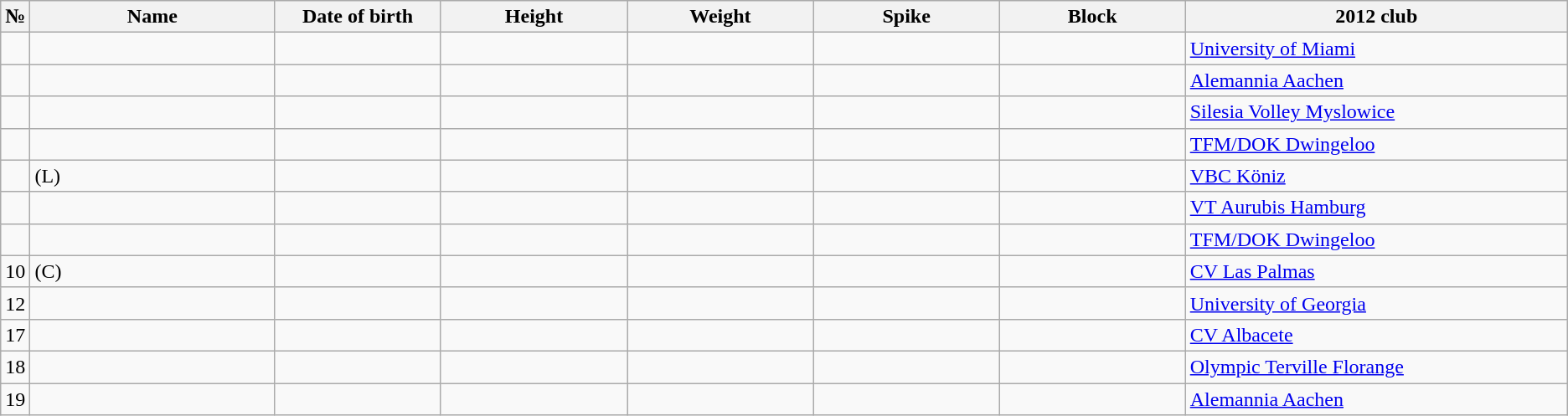<table class="wikitable sortable" style="font-size:100%; text-align:center;">
<tr>
<th>№</th>
<th style="width:12em">Name</th>
<th style="width:8em">Date of birth</th>
<th style="width:9em">Height</th>
<th style="width:9em">Weight</th>
<th style="width:9em">Spike</th>
<th style="width:9em">Block</th>
<th style="width:19em">2012 club</th>
</tr>
<tr>
<td></td>
<td style="text-align:left;"></td>
<td style="text-align:right;"></td>
<td></td>
<td></td>
<td></td>
<td></td>
<td style="text-align:left;"> <a href='#'>University of Miami</a></td>
</tr>
<tr>
<td></td>
<td style="text-align:left;"></td>
<td style="text-align:right;"></td>
<td></td>
<td></td>
<td></td>
<td></td>
<td style="text-align:left;"> <a href='#'>Alemannia Aachen</a></td>
</tr>
<tr>
<td></td>
<td style="text-align:left;"></td>
<td style="text-align:right;"></td>
<td></td>
<td></td>
<td></td>
<td></td>
<td style="text-align:left;"> <a href='#'>Silesia Volley Myslowice</a></td>
</tr>
<tr>
<td></td>
<td style="text-align:left;"></td>
<td style="text-align:right;"></td>
<td></td>
<td></td>
<td></td>
<td></td>
<td style="text-align:left;"> <a href='#'>TFM/DOK Dwingeloo</a></td>
</tr>
<tr>
<td></td>
<td style="text-align:left;"> (L)</td>
<td style="text-align:right;"></td>
<td></td>
<td></td>
<td></td>
<td></td>
<td style="text-align:left;"> <a href='#'>VBC Köniz</a></td>
</tr>
<tr>
<td></td>
<td style="text-align:left;"></td>
<td style="text-align:right;"></td>
<td></td>
<td></td>
<td></td>
<td></td>
<td style="text-align:left;"> <a href='#'>VT Aurubis Hamburg</a></td>
</tr>
<tr>
<td></td>
<td style="text-align:left;"></td>
<td style="text-align:right;"></td>
<td></td>
<td></td>
<td></td>
<td></td>
<td style="text-align:left;"> <a href='#'>TFM/DOK Dwingeloo</a></td>
</tr>
<tr>
<td>10</td>
<td style="text-align:left;"> (C)</td>
<td style="text-align:right;"></td>
<td></td>
<td></td>
<td></td>
<td></td>
<td style="text-align:left;"> <a href='#'>CV Las Palmas</a></td>
</tr>
<tr>
<td>12</td>
<td style="text-align:left;"></td>
<td style="text-align:right;"></td>
<td></td>
<td></td>
<td></td>
<td></td>
<td style="text-align:left;"> <a href='#'>University of Georgia</a></td>
</tr>
<tr>
<td>17</td>
<td style="text-align:left;"></td>
<td style="text-align:right;"></td>
<td></td>
<td></td>
<td></td>
<td></td>
<td style="text-align:left;"> <a href='#'>CV Albacete</a></td>
</tr>
<tr>
<td>18</td>
<td style="text-align:left;"></td>
<td style="text-align:right;"></td>
<td></td>
<td></td>
<td></td>
<td></td>
<td style="text-align:left;"> <a href='#'>Olympic Terville Florange</a></td>
</tr>
<tr>
<td>19</td>
<td style="text-align:left;"></td>
<td style="text-align:right;"></td>
<td></td>
<td></td>
<td></td>
<td></td>
<td style="text-align:left;"> <a href='#'>Alemannia Aachen</a></td>
</tr>
</table>
